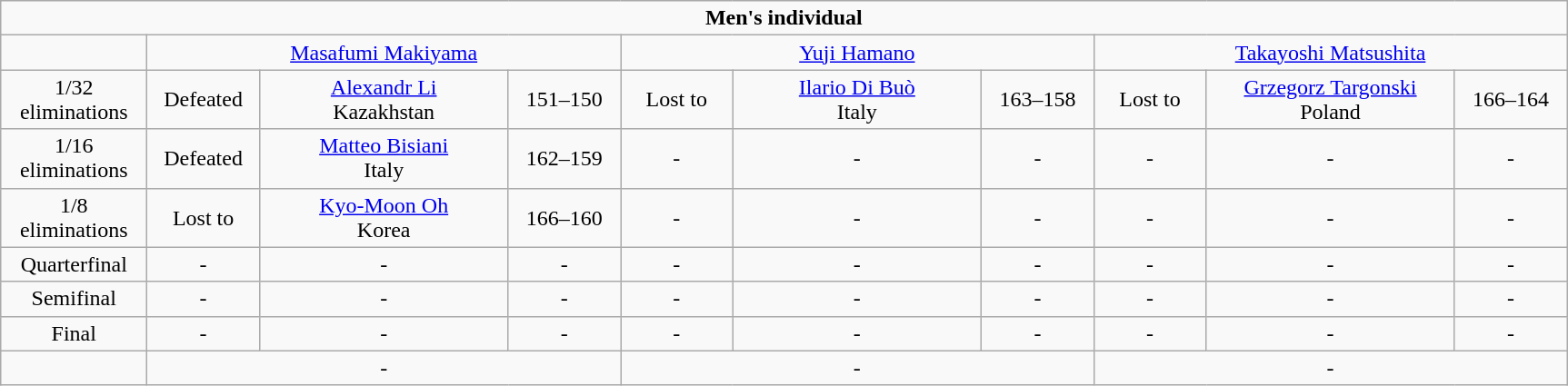<table class="wikitable">
<tr>
<td align=center colspan=10><strong>Men's individual</strong></td>
</tr>
<tr>
<td></td>
<td align=center colspan=3><a href='#'>Masafumi Makiyama</a></td>
<td align=center colspan=3><a href='#'>Yuji Hamano</a></td>
<td align=center colspan=3><a href='#'>Takayoshi Matsushita</a></td>
</tr>
<tr>
<td width="100px" align=center>1/32 eliminations</td>
<td width="75px" align= center>Defeated</td>
<td width="175px" align=center><a href='#'>Alexandr Li</a> <br>Kazakhstan</td>
<td width="75px" align=center>151–150</td>
<td width="75px" align= center>Lost to</td>
<td width="175px" align=center><a href='#'>Ilario Di Buò</a> <br>Italy</td>
<td width="75px" align=center>163–158</td>
<td width="75px" align= center>Lost to</td>
<td width="175px" align=center><a href='#'>Grzegorz Targonski</a> <br>Poland</td>
<td width="75px" align=center>166–164</td>
</tr>
<tr>
<td width="100px" align=center>1/16 eliminations</td>
<td width="75px" align= center>Defeated</td>
<td width="175px" align=center><a href='#'>Matteo Bisiani</a> <br>Italy</td>
<td width="75px" align=center>162–159</td>
<td width="75px" align= center>-</td>
<td width="175px" align=center>-</td>
<td width="75px" align=center>-</td>
<td width="75px" align= center>-</td>
<td width="175px" align=center>-</td>
<td width="75px" align=center>-</td>
</tr>
<tr>
<td width="100px" align=center>1/8 eliminations</td>
<td width="75px" align= center>Lost to</td>
<td width="175px" align=center><a href='#'>Kyo-Moon Oh</a> <br>Korea</td>
<td width="75px" align=center>166–160</td>
<td width="75px" align= center>-</td>
<td width="175px" align=center>-</td>
<td width="75px" align=center>-</td>
<td width="75px" align= center>-</td>
<td width="175px" align=center>-</td>
<td width="75px" align=center>-</td>
</tr>
<tr>
<td width="100px" align=center>Quarterfinal</td>
<td width="75px" align= center>-</td>
<td width="175px" align=center>-</td>
<td width="75px" align=center>-</td>
<td width="75px" align= center>-</td>
<td width="175px" align=center>-</td>
<td width="75px" align=center>-</td>
<td width="75px" align= center>-</td>
<td width="175px" align=center>-</td>
<td width="75px" align=center>-</td>
</tr>
<tr>
<td width="100px" align=center>Semifinal</td>
<td width="75px" align= center>-</td>
<td width="175px" align=center>-</td>
<td width="75px" align=center>-</td>
<td width="75px" align= center>-</td>
<td width="175px" align=center>-</td>
<td width="75px" align=center>-</td>
<td width="75px" align= center>-</td>
<td width="175px" align=center>-</td>
<td width="75px" align=center>-</td>
</tr>
<tr>
<td width="100px" align=center>Final</td>
<td width="75px" align= center>-</td>
<td width="175px" align=center>-</td>
<td width="75px" align=center>-</td>
<td width="75px" align= center>-</td>
<td width="175px" align=center>-</td>
<td width="75px" align=center>-</td>
<td width="75px" align= center>-</td>
<td width="175px" align=center>-</td>
<td width="75px" align=center>-</td>
</tr>
<tr>
<td></td>
<td align=center colspan=3>-</td>
<td align=center colspan=3>-</td>
<td align=center colspan=3>-</td>
</tr>
</table>
